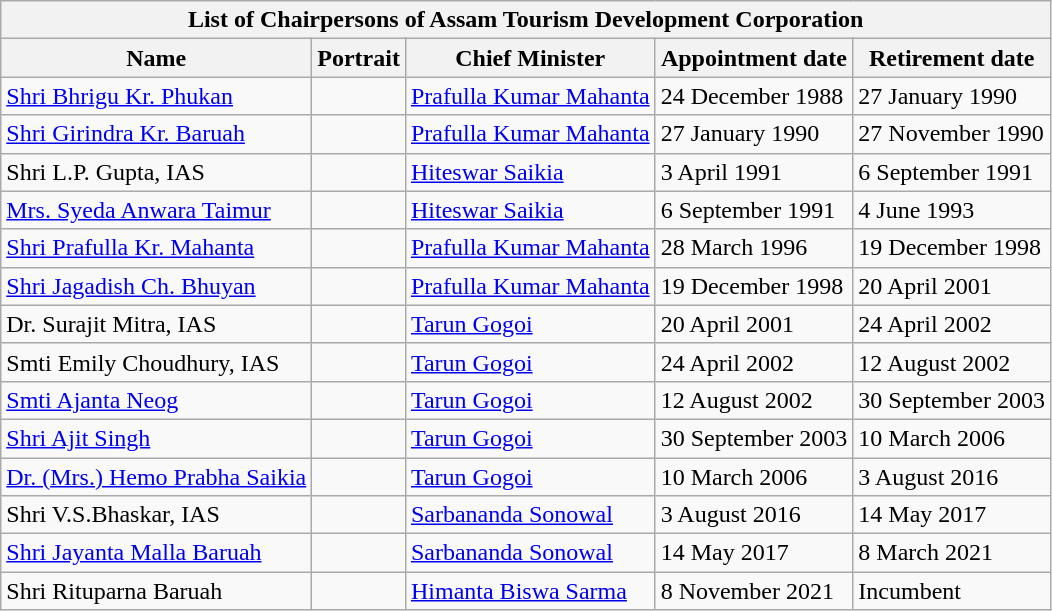<table class="wikitable">
<tr>
<th colspan="5">List of Chairpersons of Assam Tourism Development Corporation</th>
</tr>
<tr>
<th>Name</th>
<th>Portrait</th>
<th>Chief Minister</th>
<th>Appointment date</th>
<th>Retirement date</th>
</tr>
<tr>
<td><a href='#'>Shri Bhrigu Kr. Phukan</a></td>
<td></td>
<td><a href='#'>Prafulla Kumar Mahanta</a></td>
<td>24 December 1988</td>
<td>27 January 1990</td>
</tr>
<tr>
<td><a href='#'>Shri Girindra Kr. Baruah</a></td>
<td></td>
<td><a href='#'>Prafulla Kumar Mahanta</a></td>
<td>27 January 1990</td>
<td>27 November 1990</td>
</tr>
<tr>
<td>Shri L.P. Gupta, IAS</td>
<td></td>
<td><a href='#'>Hiteswar Saikia</a></td>
<td>3 April 1991</td>
<td>6 September 1991</td>
</tr>
<tr>
<td><a href='#'>Mrs. Syeda Anwara Taimur</a></td>
<td></td>
<td><a href='#'>Hiteswar Saikia</a></td>
<td>6 September 1991</td>
<td>4 June 1993</td>
</tr>
<tr>
<td><a href='#'>Shri Prafulla Kr. Mahanta</a></td>
<td></td>
<td><a href='#'>Prafulla Kumar Mahanta</a></td>
<td>28 March 1996</td>
<td>19 December 1998</td>
</tr>
<tr>
<td><a href='#'>Shri Jagadish Ch. Bhuyan</a></td>
<td></td>
<td><a href='#'>Prafulla Kumar Mahanta</a></td>
<td>19 December 1998</td>
<td>20 April 2001</td>
</tr>
<tr>
<td>Dr. Surajit Mitra, IAS</td>
<td></td>
<td><a href='#'>Tarun Gogoi</a></td>
<td>20 April 2001</td>
<td>24 April 2002</td>
</tr>
<tr>
<td>Smti Emily Choudhury, IAS</td>
<td></td>
<td><a href='#'>Tarun Gogoi</a></td>
<td>24 April 2002</td>
<td>12 August 2002</td>
</tr>
<tr>
<td><a href='#'>Smti Ajanta Neog</a></td>
<td></td>
<td><a href='#'>Tarun Gogoi</a></td>
<td>12 August 2002</td>
<td>30 September 2003</td>
</tr>
<tr>
<td><a href='#'>Shri Ajit Singh</a></td>
<td></td>
<td><a href='#'>Tarun Gogoi</a></td>
<td>30 September 2003</td>
<td>10 March 2006</td>
</tr>
<tr>
<td><a href='#'>Dr. (Mrs.) Hemo Prabha Saikia</a></td>
<td></td>
<td><a href='#'>Tarun Gogoi</a></td>
<td>10 March 2006</td>
<td>3 August 2016</td>
</tr>
<tr>
<td>Shri V.S.Bhaskar, IAS</td>
<td></td>
<td><a href='#'>Sarbananda Sonowal</a></td>
<td>3 August 2016</td>
<td>14 May 2017</td>
</tr>
<tr>
<td><a href='#'>Shri Jayanta Malla Baruah</a></td>
<td></td>
<td><a href='#'>Sarbananda Sonowal</a></td>
<td>14 May 2017</td>
<td>8 March 2021</td>
</tr>
<tr>
<td>Shri Rituparna Baruah</td>
<td></td>
<td><a href='#'>Himanta Biswa Sarma</a></td>
<td>8 November 2021</td>
<td>Incumbent</td>
</tr>
</table>
